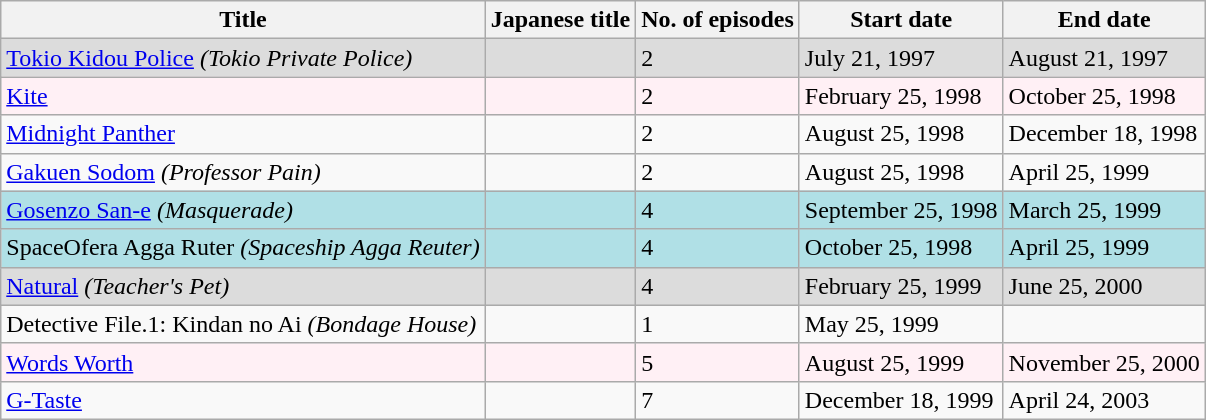<table class=wikitable>
<tr>
<th>Title</th>
<th>Japanese title</th>
<th>No. of episodes</th>
<th>Start date</th>
<th>End date</th>
</tr>
<tr | style="background: #DCDCDC;" |>
<td><a href='#'>Tokio Kidou Police</a> <em>(Tokio Private Police)</em></td>
<td></td>
<td>2</td>
<td>July 21, 1997</td>
<td>August 21, 1997</td>
</tr>
<tr | style="background: #FFF0F5;" |>
<td><a href='#'>Kite</a></td>
<td></td>
<td>2</td>
<td>February 25, 1998</td>
<td>October 25, 1998</td>
</tr>
<tr>
<td><a href='#'>Midnight Panther</a></td>
<td></td>
<td>2</td>
<td>August 25, 1998</td>
<td>December 18, 1998</td>
</tr>
<tr>
<td><a href='#'>Gakuen Sodom</a> <em>(Professor Pain)</em></td>
<td></td>
<td>2</td>
<td>August 25, 1998</td>
<td>April 25, 1999</td>
</tr>
<tr | style="background: #B0E0E6;" |>
<td><a href='#'>Gosenzo San-e</a> <em>(Masquerade)</em></td>
<td></td>
<td>4</td>
<td>September 25, 1998</td>
<td>March 25, 1999</td>
</tr>
<tr | style="background: #B0E0E6;" |>
<td>SpaceOfera Agga Ruter <em>(Spaceship Agga Reuter)</em></td>
<td></td>
<td>4</td>
<td>October 25, 1998</td>
<td>April 25, 1999</td>
</tr>
<tr | style="background: #DCDCDC;" |>
<td><a href='#'>Natural</a> <em>(Teacher's Pet)</em></td>
<td></td>
<td>4</td>
<td>February 25, 1999</td>
<td>June 25, 2000</td>
</tr>
<tr>
<td>Detective File.1: Kindan no Ai <em>(Bondage House)</em></td>
<td></td>
<td>1</td>
<td>May 25, 1999</td>
<td></td>
</tr>
<tr | style="background: #FFF0F5;" |>
<td><a href='#'>Words Worth</a></td>
<td></td>
<td>5</td>
<td>August 25, 1999</td>
<td>November 25, 2000</td>
</tr>
<tr>
<td><a href='#'>G-Taste</a></td>
<td></td>
<td>7</td>
<td>December 18, 1999</td>
<td>April 24, 2003</td>
</tr>
</table>
